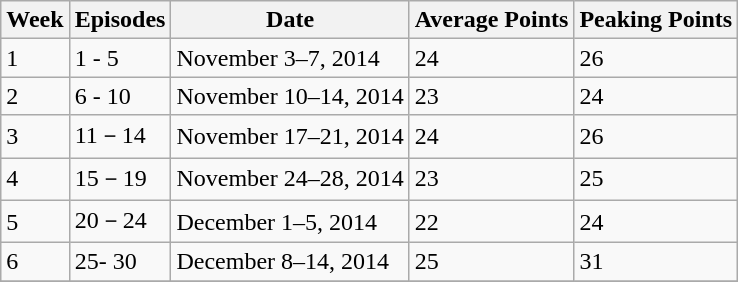<table class="wikitable">
<tr>
<th>Week</th>
<th>Episodes</th>
<th>Date</th>
<th>Average Points</th>
<th>Peaking Points</th>
</tr>
<tr>
<td>1</td>
<td>1 - 5</td>
<td>November 3–7, 2014</td>
<td>24</td>
<td>26</td>
</tr>
<tr>
<td>2</td>
<td>6 - 10</td>
<td>November 10–14, 2014</td>
<td>23</td>
<td>24</td>
</tr>
<tr>
<td>3</td>
<td>11－14</td>
<td>November 17–21, 2014</td>
<td>24</td>
<td>26</td>
</tr>
<tr>
<td>4</td>
<td>15－19</td>
<td>November 24–28, 2014</td>
<td>23</td>
<td>25</td>
</tr>
<tr>
<td>5</td>
<td>20－24</td>
<td>December 1–5, 2014</td>
<td>22</td>
<td>24</td>
</tr>
<tr>
<td>6</td>
<td>25- 30</td>
<td>December 8–14, 2014</td>
<td>25</td>
<td>31</td>
</tr>
<tr>
</tr>
</table>
